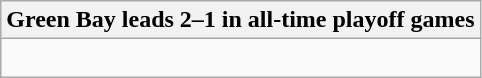<table class="wikitable collapsible collapsed">
<tr>
<th>Green Bay leads 2–1 in all-time playoff games</th>
</tr>
<tr>
<td><br>

</td>
</tr>
</table>
